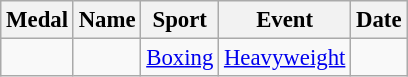<table class="wikitable sortable" style="font-size:95%">
<tr>
<th>Medal</th>
<th>Name</th>
<th>Sport</th>
<th>Event</th>
<th>Date</th>
</tr>
<tr>
<td></td>
<td></td>
<td><a href='#'>Boxing</a></td>
<td><a href='#'>Heavyweight</a></td>
<td></td>
</tr>
</table>
